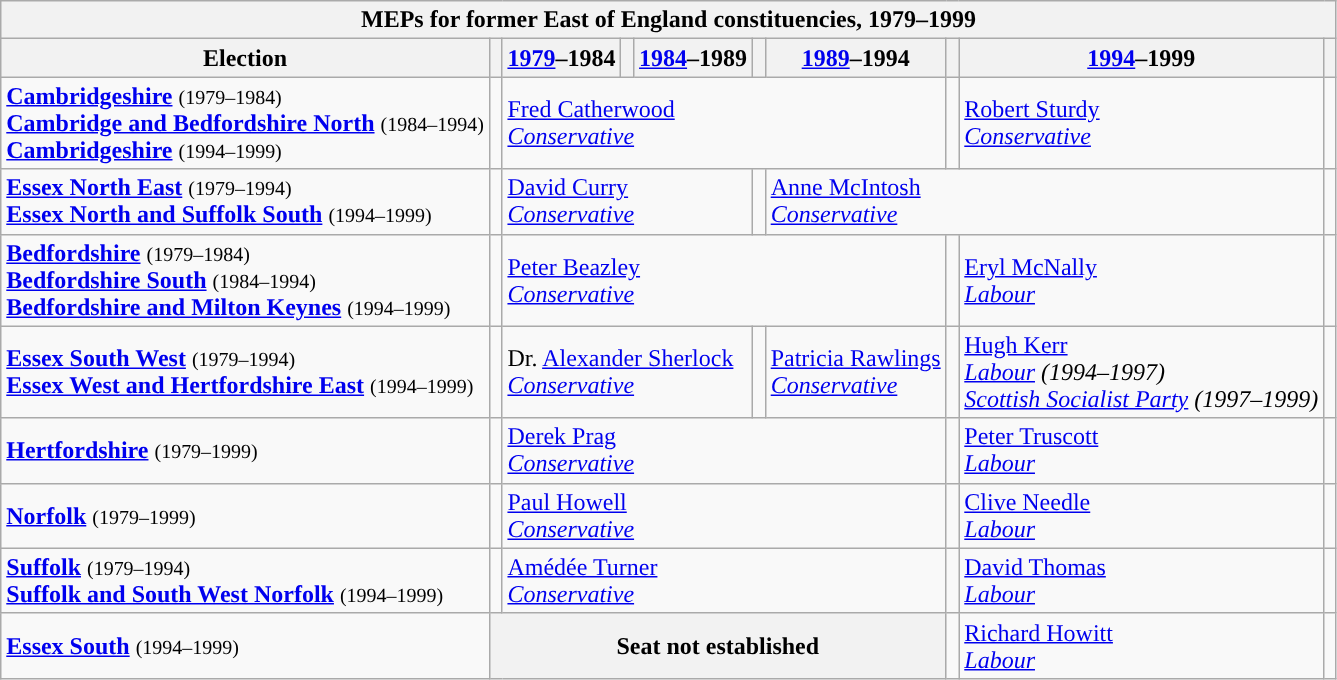<table class="wikitable">
<tr>
<th colspan = 10>MEPs for former East of England constituencies, 1979–1999</th>
</tr>
<tr>
<th>Election</th>
<th style="width:1px;"></th>
<th><a href='#'>1979</a>–1984</th>
<th style="width:1px;"></th>
<th><a href='#'>1984</a>–1989</th>
<th style="width:1px;"></th>
<th><a href='#'>1989</a>–1994</th>
<th style="width:1px;"></th>
<th><a href='#'>1994</a>–1999</th>
<th style="width:1px;"></th>
</tr>
<tr>
<td><strong><a href='#'>Cambridgeshire</a></strong> <small>(1979–1984)</small><br><strong><a href='#'>Cambridge and Bedfordshire North</a></strong> <small>(1984–1994)</small><br><strong><a href='#'>Cambridgeshire</a></strong> <small>(1994–1999)</small></td>
<td width=1px style="background-color: "></td>
<td colspan = 5><a href='#'>Fred Catherwood</a><br><em><a href='#'>Conservative</a></em></td>
<td width=1px style="background-color: "></td>
<td><a href='#'>Robert Sturdy</a><br><em><a href='#'>Conservative</a></em></td>
<td width=1px style="background-color: "></td>
</tr>
<tr>
<td><strong><a href='#'>Essex North East</a></strong> <small>(1979–1994)</small><br><strong><a href='#'>Essex North and Suffolk South</a></strong> <small>(1994–1999)</small></td>
<td width=1px style="background-color: "></td>
<td colspan = 3><a href='#'>David Curry</a><br><em><a href='#'>Conservative</a></em></td>
<td width=1px style="background-color: "></td>
<td colspan = 3><a href='#'>Anne McIntosh</a><br><em><a href='#'>Conservative</a></em></td>
<td width=1px style="background-color: "></td>
</tr>
<tr>
<td><strong><a href='#'>Bedfordshire</a></strong> <small>(1979–1984)</small><br><strong><a href='#'>Bedfordshire South</a></strong> <small>(1984–1994)</small><br><strong><a href='#'>Bedfordshire and Milton Keynes</a></strong> <small>(1994–1999)</small></td>
<td width=1px style="background-color: "></td>
<td colspan = 5><a href='#'>Peter Beazley</a><br><em><a href='#'>Conservative</a></em></td>
<td width=1px style="background-color: "></td>
<td><a href='#'>Eryl McNally</a><br><em><a href='#'>Labour</a></em></td>
<td width=1px style="background-color: "></td>
</tr>
<tr>
<td><strong><a href='#'>Essex South West</a></strong> <small>(1979–1994)</small><br><strong><a href='#'>Essex West and Hertfordshire East</a></strong> <small>(1994–1999)</small></td>
<td width=1px style="background-color: "></td>
<td colspan = 3>Dr. <a href='#'>Alexander Sherlock</a><br><em><a href='#'>Conservative</a></em></td>
<td width=1px style="background-color: "></td>
<td><a href='#'>Patricia Rawlings</a><br><em><a href='#'>Conservative</a></em></td>
<td width=1px style="background-color: "></td>
<td><a href='#'>Hugh Kerr</a><br><em><a href='#'>Labour</a> (1994–1997)</em><br><em><a href='#'>Scottish Socialist Party</a> (1997–1999)</em></td>
<td width=1px style="background-color: "></td>
</tr>
<tr>
<td><strong><a href='#'>Hertfordshire</a></strong> <small>(1979–1999)</small></td>
<td width=1px style="background-color: "></td>
<td colspan = 5><a href='#'>Derek Prag</a><br><em><a href='#'>Conservative</a></em></td>
<td width=1px style="background-color: "></td>
<td><a href='#'>Peter Truscott</a><br><em><a href='#'>Labour</a></em></td>
<td width=1px style="background-color: "></td>
</tr>
<tr>
<td><strong><a href='#'>Norfolk</a></strong> <small>(1979–1999)</small></td>
<td width=1px style="background-color: "></td>
<td colspan = 5><a href='#'>Paul Howell</a><br><em><a href='#'>Conservative</a></em></td>
<td width=1px style="background-color: "></td>
<td><a href='#'>Clive Needle</a><br><em><a href='#'>Labour</a></em></td>
<td width=1px style="background-color: "></td>
</tr>
<tr>
<td><strong><a href='#'>Suffolk</a></strong> <small>(1979–1994)</small><br><strong><a href='#'>Suffolk and South West Norfolk</a></strong> <small>(1994–1999)</small></td>
<td width=1px style="background-color: "></td>
<td colspan = 5><a href='#'>Amédée Turner</a><br><em><a href='#'>Conservative</a></em></td>
<td width=1px style="background-color: "></td>
<td><a href='#'>David Thomas</a><br><em><a href='#'>Labour</a></em></td>
<td width=1px style="background-color: "></td>
</tr>
<tr>
<td><strong><a href='#'>Essex South</a></strong> <small>(1994–1999)</small></td>
<th colspan = 6>Seat not established</th>
<td width=1px style="background-color: "></td>
<td><a href='#'>Richard Howitt</a><br><em><a href='#'>Labour</a></em></td>
<td width=1px style="background-color: "></td>
</tr>
</table>
